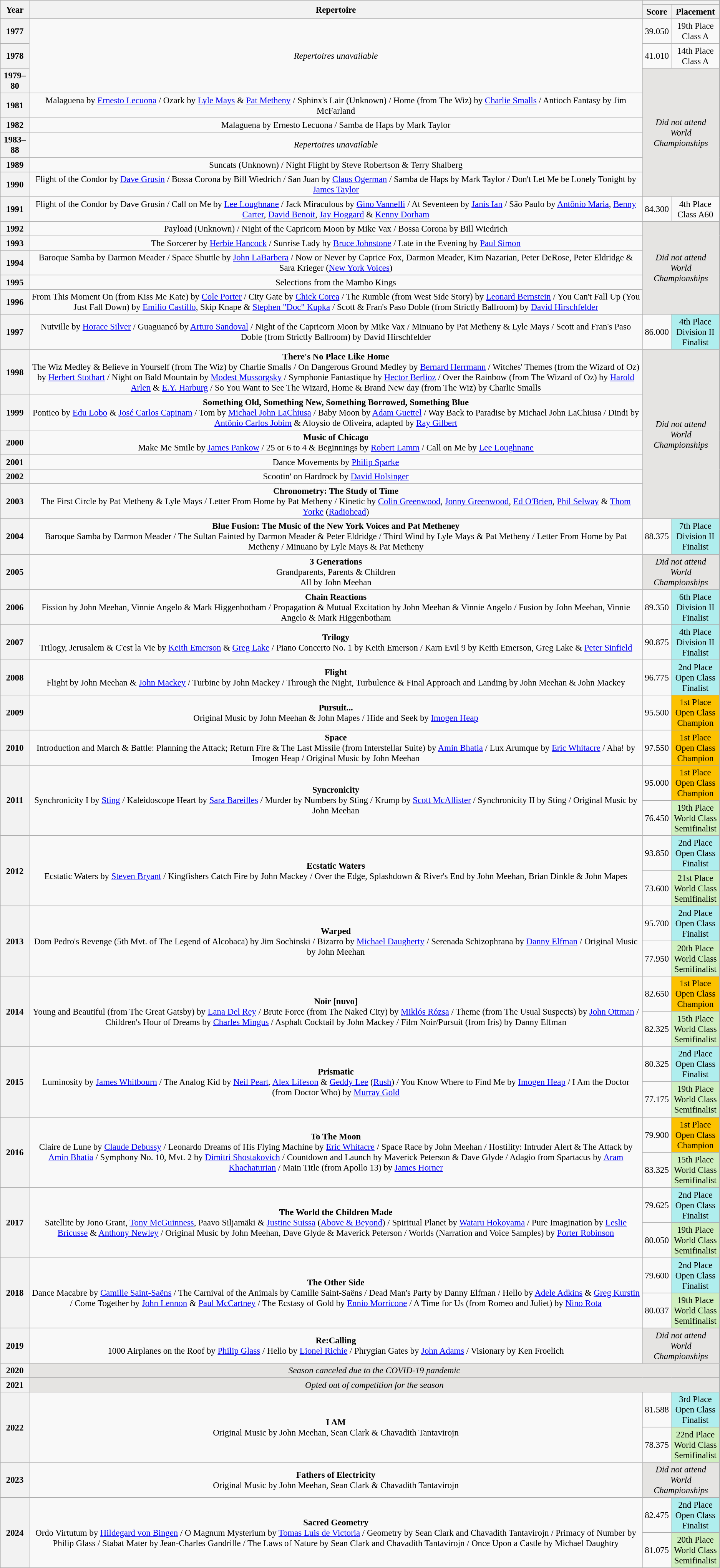<table class="wikitable" style="text-align: center; font-size:95%;">
<tr>
<th scope="col" rowspan="2">Year</th>
<th scope="col" rowspan="2">Repertoire</th>
<th scope="col" colspan="2"></th>
</tr>
<tr>
<th scope="col">Score</th>
<th scope="col">Placement</th>
</tr>
<tr>
<th scope="row">1977</th>
<td rowspan="3"><em>Repertoires unavailable</em></td>
<td>39.050</td>
<td>19th Place<br>Class A</td>
</tr>
<tr>
<th scope="row">1978</th>
<td>41.010</td>
<td>14th Place<br>Class A</td>
</tr>
<tr>
<th scope="row">1979–80</th>
<td colspan="2" rowspan="6" bgcolor="e5e4e2"><em>Did not attend<br>World Championships</em></td>
</tr>
<tr>
<th scope="row">1981</th>
<td>Malaguena by <a href='#'>Ernesto Lecuona</a> / Ozark by <a href='#'>Lyle Mays</a> & <a href='#'>Pat Metheny</a> / Sphinx's Lair (Unknown) / Home (from The Wiz) by <a href='#'>Charlie Smalls</a> / Antioch Fantasy by Jim McFarland</td>
</tr>
<tr>
<th scope="row">1982</th>
<td>Malaguena by Ernesto Lecuona / Samba de Haps by Mark Taylor</td>
</tr>
<tr>
<th scope="row">1983–88</th>
<td><em>Repertoires unavailable</em></td>
</tr>
<tr>
<th scope="row">1989</th>
<td>Suncats (Unknown) / Night Flight by Steve Robertson & Terry Shalberg</td>
</tr>
<tr>
<th scope="row">1990</th>
<td>Flight of the Condor by <a href='#'>Dave Grusin</a> / Bossa Corona by Bill Wiedrich / San Juan by <a href='#'>Claus Ogerman</a> / Samba de Haps by Mark Taylor / Don't Let Me be Lonely Tonight by <a href='#'>James Taylor</a></td>
</tr>
<tr>
<th scope="row">1991</th>
<td>Flight of the Condor by Dave Grusin / Call on Me by <a href='#'>Lee Loughnane</a> / Jack Miraculous by <a href='#'>Gino Vannelli</a> / At Seventeen by <a href='#'>Janis Ian</a> / São Paulo by <a href='#'>Antônio Maria</a>, <a href='#'>Benny Carter</a>, <a href='#'>David Benoit</a>, <a href='#'>Jay Hoggard</a> & <a href='#'>Kenny Dorham</a></td>
<td>84.300</td>
<td>4th Place<br>Class A60</td>
</tr>
<tr>
<th scope="row">1992</th>
<td>Payload (Unknown) / Night of the Capricorn Moon by Mike Vax / Bossa Corona by Bill Wiedrich</td>
<td colspan="2" rowspan="5" bgcolor="e5e4e2"><em>Did not attend<br>World Championships</em></td>
</tr>
<tr>
<th scope="row">1993</th>
<td>The Sorcerer by <a href='#'>Herbie Hancock</a> / Sunrise Lady by <a href='#'>Bruce Johnstone</a> / Late in the Evening by <a href='#'>Paul Simon</a></td>
</tr>
<tr>
<th scope="row">1994</th>
<td>Baroque Samba by Darmon Meader / Space Shuttle by <a href='#'>John LaBarbera</a> / Now or Never by Caprice Fox, Darmon Meader, Kim Nazarian, Peter DeRose, Peter Eldridge & Sara Krieger (<a href='#'>New York Voices</a>)</td>
</tr>
<tr>
<th scope="row">1995</th>
<td>Selections from the Mambo Kings</td>
</tr>
<tr>
<th scope="row">1996</th>
<td>From This Moment On (from Kiss Me Kate) by <a href='#'>Cole Porter</a> / City Gate by <a href='#'>Chick Corea</a> / The Rumble (from West Side Story) by <a href='#'>Leonard Bernstein</a> / You Can't Fall Up (You Just Fall Down) by <a href='#'>Emilio Castillo</a>, Skip Knape & <a href='#'>Stephen "Doc" Kupka</a> / Scott & Fran's Paso Doble (from Strictly Ballroom) by <a href='#'>David Hirschfelder</a></td>
</tr>
<tr>
<th scope="row">1997</th>
<td>Nutville by <a href='#'>Horace Silver</a> / Guaguancó by <a href='#'>Arturo Sandoval</a> / Night of the Capricorn Moon by Mike Vax / Minuano by Pat Metheny & Lyle Mays / Scott and Fran's Paso Doble (from Strictly Ballroom) by David Hirschfelder</td>
<td>86.000</td>
<td bgcolor=#AFEEEE>4th Place<br>Division II<br>Finalist</td>
</tr>
<tr>
<th scope="row">1998</th>
<td><strong>There's No Place Like Home</strong><br>The Wiz Medley & Believe in Yourself (from The Wiz) by Charlie Smalls / On Dangerous Ground Medley by <a href='#'>Bernard Herrmann</a> / Witches' Themes (from the Wizard of Oz) by <a href='#'>Herbert Stothart</a> / Night on Bald Mountain by <a href='#'>Modest Mussorgsky</a> / Symphonie Fantastique by <a href='#'>Hector Berlioz</a> / Over the Rainbow (from The Wizard of Oz) by <a href='#'>Harold Arlen</a> & <a href='#'>E.Y. Harburg</a> / So You Want to See The Wizard, Home & Brand New day (from The Wiz) by Charlie Smalls</td>
<td colspan="2" rowspan="6" bgcolor="e5e4e2"><em>Did not attend<br>World Championships</em></td>
</tr>
<tr>
<th scope="row">1999</th>
<td><strong>Something Old, Something New, Something Borrowed, Something Blue</strong><br>Pontieo by <a href='#'>Edu Lobo</a> & <a href='#'>José Carlos Capinam</a> / Tom by <a href='#'>Michael John LaChiusa</a> / Baby Moon by <a href='#'>Adam Guettel</a> / Way Back to Paradise by Michael John LaChiusa / Dindi by <a href='#'>Antônio Carlos Jobim</a> & Aloysio de Oliveira, adapted by <a href='#'>Ray Gilbert</a></td>
</tr>
<tr>
<th scope="row">2000</th>
<td><strong>Music of Chicago</strong><br>Make Me Smile by <a href='#'>James Pankow</a> / 25 or 6 to 4 & Beginnings by <a href='#'>Robert Lamm</a> / Call on Me by <a href='#'>Lee Loughnane</a></td>
</tr>
<tr>
<th scope="row">2001</th>
<td>Dance Movements by <a href='#'>Philip Sparke</a></td>
</tr>
<tr>
<th scope="row">2002</th>
<td>Scootin' on Hardrock by <a href='#'>David Holsinger</a></td>
</tr>
<tr>
<th scope="row">2003</th>
<td><strong>Chronometry: The Study of Time</strong><br>The First Circle by Pat Metheny & Lyle Mays / Letter From Home by Pat Metheny / Kinetic by <a href='#'>Colin Greenwood</a>, <a href='#'>Jonny Greenwood</a>, <a href='#'>Ed O'Brien</a>, <a href='#'>Phil Selway</a> & <a href='#'>Thom Yorke</a> (<a href='#'>Radiohead</a>)</td>
</tr>
<tr>
<th scope="row">2004</th>
<td><strong>Blue Fusion: The Music of the New York Voices and Pat Metheney</strong><br>Baroque Samba by Darmon Meader / The Sultan Fainted by Darmon Meader & Peter Eldridge / Third Wind by Lyle Mays & Pat Metheny / Letter From Home by Pat Metheny / Minuano by Lyle Mays & Pat Metheny</td>
<td>88.375</td>
<td bgcolor=#AFEEEE>7th Place<br>Division II<br>Finalist</td>
</tr>
<tr>
<th scope="row">2005</th>
<td><strong>3 Generations</strong><br>Grandparents, Parents & Children<br>All by John Meehan</td>
<td colspan="2" bgcolor="e5e4e2"><em>Did not attend<br>World Championships</em></td>
</tr>
<tr>
<th scope="row">2006</th>
<td><strong>Chain Reactions</strong><br>Fission by John Meehan, Vinnie Angelo & Mark Higgenbotham / Propagation & Mutual Excitation by John Meehan & Vinnie Angelo / Fusion by John Meehan, Vinnie Angelo & Mark Higgenbotham</td>
<td>89.350</td>
<td bgcolor=#AFEEEE>6th Place<br>Division II<br>Finalist</td>
</tr>
<tr>
<th scope="row">2007</th>
<td><strong>Trilogy</strong><br>Trilogy, Jerusalem & C'est la Vie by <a href='#'>Keith Emerson</a> & <a href='#'>Greg Lake</a> / Piano Concerto No. 1 by Keith Emerson / Karn Evil 9 by Keith Emerson, Greg Lake & <a href='#'>Peter Sinfield</a></td>
<td>90.875</td>
<td bgcolor=#AFEEEE>4th Place<br>Division II<br>Finalist</td>
</tr>
<tr>
<th scope="row">2008</th>
<td><strong>Flight</strong><br>Flight by John Meehan & <a href='#'>John Mackey</a> / Turbine by John Mackey / Through the Night, Turbulence & Final Approach and Landing by John Meehan & John Mackey</td>
<td>96.775</td>
<td bgcolor=#AFEEEE>2nd Place<br>Open Class<br>Finalist</td>
</tr>
<tr>
<th scope="row">2009</th>
<td><strong>Pursuit...</strong><br>Original Music by John Meehan & John Mapes / Hide and Seek by <a href='#'>Imogen Heap</a></td>
<td>95.500</td>
<td bgcolor=#FCC200>1st Place<br>Open Class<br>Champion</td>
</tr>
<tr>
<th scope="row">2010</th>
<td><strong>Space</strong><br>Introduction and March & Battle: Planning the Attack; Return Fire & The Last Missile (from Interstellar Suite) by <a href='#'>Amin Bhatia</a> / Lux Arumque by <a href='#'>Eric Whitacre</a> / Aha! by Imogen Heap / Original Music by John Meehan</td>
<td>97.550</td>
<td bgcolor=#FCC200>1st Place<br>Open Class<br>Champion</td>
</tr>
<tr>
<th scope="row" rowspan="2">2011</th>
<td rowspan="2"><strong>Syncronicity</strong><br>Synchronicity I by <a href='#'>Sting</a> / Kaleidoscope Heart by <a href='#'>Sara Bareilles</a> / Murder by Numbers by Sting / Krump by <a href='#'>Scott McAllister</a> / Synchronicity II by Sting / Original Music by John Meehan</td>
<td>95.000</td>
<td bgcolor=#FCC200>1st Place<br>Open Class<br>Champion</td>
</tr>
<tr>
<td>76.450</td>
<td bgcolor=#d0f0c0>19th Place<br>World Class<br>Semifinalist</td>
</tr>
<tr>
<th scope="row" rowspan="2">2012</th>
<td rowspan="2"><strong>Ecstatic Waters</strong><br>Ecstatic Waters by <a href='#'>Steven Bryant</a> / Kingfishers Catch Fire by John Mackey / Over the Edge, Splashdown & River's End by John Meehan, Brian Dinkle & John Mapes</td>
<td>93.850</td>
<td bgcolor="#AFEEEE">2nd Place<br>Open Class<br>Finalist</td>
</tr>
<tr>
<td>73.600</td>
<td bgcolor=#d0f0c0>21st Place<br>World Class<br>Semifinalist</td>
</tr>
<tr>
<th scope="row" rowspan="2">2013</th>
<td rowspan="2"><strong>Warped</strong><br>Dom Pedro's Revenge (5th Mvt. of The Legend of Alcobaca) by Jim Sochinski / Bizarro by <a href='#'>Michael Daugherty</a> / Serenada Schizophrana by <a href='#'>Danny Elfman</a> / Original Music by John Meehan</td>
<td>95.700</td>
<td bgcolor="#AFEEEE">2nd Place<br>Open Class<br>Finalist</td>
</tr>
<tr>
<td>77.950</td>
<td bgcolor=#d0f0c0>20th Place<br>World Class<br>Semifinalist</td>
</tr>
<tr>
<th scope="row" rowspan="2">2014</th>
<td rowspan="2"><strong>Noir [nuvo]</strong><br>Young and Beautiful (from The Great Gatsby) by <a href='#'>Lana Del Rey</a> / Brute Force (from The Naked City) by <a href='#'>Miklós Rózsa</a> / Theme (from The Usual Suspects) by <a href='#'>John Ottman</a> / Children's Hour of Dreams by <a href='#'>Charles Mingus</a> / Asphalt Cocktail by John Mackey / Film Noir/Pursuit (from Iris) by Danny Elfman</td>
<td>82.650</td>
<td bgcolor="#FCC200">1st Place<br>Open Class<br>Champion</td>
</tr>
<tr>
<td>82.325</td>
<td bgcolor=#d0f0c0>15th Place<br>World Class<br>Semifinalist</td>
</tr>
<tr>
<th scope="row" rowspan="2">2015</th>
<td rowspan="2"><strong>Prismatic</strong><br>Luminosity by <a href='#'>James Whitbourn</a> / The Analog Kid by <a href='#'>Neil Peart</a>, <a href='#'>Alex Lifeson</a> & <a href='#'>Geddy Lee</a> (<a href='#'>Rush</a>) / You Know Where to Find Me by <a href='#'>Imogen Heap</a> / I Am the Doctor (from Doctor Who) by <a href='#'>Murray Gold</a></td>
<td>80.325</td>
<td bgcolor="#AFEEEE">2nd Place<br>Open Class<br>Finalist</td>
</tr>
<tr>
<td>77.175</td>
<td bgcolor=#d0f0c0>19th Place<br>World Class<br>Semifinalist</td>
</tr>
<tr>
<th scope="row" rowspan="2">2016</th>
<td rowspan="2"><strong>To The Moon</strong><br>Claire de Lune by <a href='#'>Claude Debussy</a> / Leonardo Dreams of His Flying Machine by <a href='#'>Eric Whitacre</a> / Space Race by John Meehan / Hostility: Intruder Alert & The Attack by <a href='#'>Amin Bhatia</a> / Symphony No. 10, Mvt. 2 by <a href='#'>Dimitri Shostakovich</a> / Countdown and Launch by Maverick Peterson & Dave Glyde / Adagio from Spartacus by <a href='#'>Aram Khachaturian</a> / Main Title (from Apollo 13) by <a href='#'>James Horner</a></td>
<td>79.900</td>
<td bgcolor="#FCC200">1st Place<br>Open Class<br>Champion</td>
</tr>
<tr>
<td>83.325</td>
<td bgcolor=#d0f0c0>15th Place<br>World Class<br>Semifinalist</td>
</tr>
<tr>
<th scope="row" rowspan="2">2017</th>
<td rowspan="2"><strong>The World the Children Made</strong><br>Satellite by Jono Grant, <a href='#'>Tony McGuinness</a>, Paavo Siljamäki & <a href='#'>Justine Suissa</a> (<a href='#'>Above & Beyond</a>) / Spiritual Planet by <a href='#'>Wataru Hokoyama</a> / Pure Imagination by <a href='#'>Leslie Bricusse</a> & <a href='#'>Anthony Newley</a> / Original Music by John Meehan, Dave Glyde & Maverick Peterson / Worlds (Narration and Voice Samples) by <a href='#'>Porter Robinson</a></td>
<td>79.625</td>
<td bgcolor="#AFEEEE">2nd Place<br>Open Class<br>Finalist</td>
</tr>
<tr>
<td>80.050</td>
<td bgcolor=#d0f0c0>19th Place<br>World Class<br>Semifinalist</td>
</tr>
<tr>
<th scope="row" rowspan="2">2018</th>
<td rowspan="2"><strong>The Other Side</strong><br>Dance Macabre by <a href='#'>Camille Saint-Saëns</a> / The Carnival of the Animals by Camille Saint-Saëns / Dead Man's Party by Danny Elfman / Hello by <a href='#'>Adele Adkins</a> & <a href='#'>Greg Kurstin</a> / Come Together by <a href='#'>John Lennon</a> & <a href='#'>Paul McCartney</a> / The Ecstasy of Gold by <a href='#'>Ennio Morricone</a> / A Time for Us (from Romeo and Juliet) by <a href='#'>Nino Rota</a></td>
<td>79.600</td>
<td bgcolor="#AFEEEE">2nd Place<br>Open Class<br>Finalist</td>
</tr>
<tr>
<td>80.037</td>
<td bgcolor=#d0f0c0>19th Place<br>World Class<br>Semifinalist</td>
</tr>
<tr>
<th scope="row">2019</th>
<td><strong>Re:Calling</strong><br>1000 Airplanes on the Roof by <a href='#'>Philip Glass</a> / Hello by <a href='#'>Lionel Richie</a> / Phrygian Gates by <a href='#'>John Adams</a> / Visionary by Ken Froelich</td>
<td colspan="2" bgcolor="e5e4e2"><em>Did not attend<br>World Championships</em></td>
</tr>
<tr>
<th scope="row">2020</th>
<td colspan="3" bgcolor=e5e4e2><em>Season canceled due to the COVID-19 pandemic</em></td>
</tr>
<tr>
<th scope="row">2021</th>
<td colspan="3" bgcolor=e5e4e2><em>Opted out of competition for the season</em></td>
</tr>
<tr>
<th rowspan="2" scope="row">2022</th>
<td rowspan="2"><strong>I AM</strong><br>Original Music by John Meehan, Sean Clark & Chavadith Tantavirojn</td>
<td>81.588</td>
<td bgcolor="#AFEEEE">3rd Place<br>Open Class<br>Finalist</td>
</tr>
<tr>
<td>78.375</td>
<td bgcolor=#d0f0c0>22nd Place<br>World Class<br>Semifinalist</td>
</tr>
<tr>
<th scope="row">2023</th>
<td><strong>Fathers of Electricity</strong><br>Original Music by John Meehan, Sean Clark & Chavadith Tantavirojn</td>
<td colspan="2" bgcolor="e5e4e2"><em>Did not attend<br>World Championships</em></td>
</tr>
<tr>
<th rowspan="2" scope="row">2024</th>
<td rowspan="2"><strong>Sacred Geometry</strong><br>Ordo Virtutum by <a href='#'>Hildegard von Bingen</a> / O Magnum Mysterium by <a href='#'>Tomas Luis de Victoria</a> / Geometry by Sean Clark and Chavadith Tantavirojn / Primacy of Number by Philip Glass / Stabat Mater by Jean-Charles Gandrille / The Laws of Nature by Sean Clark and Chavadith Tantavirojn / Once Upon a Castle by Michael Daughtry</td>
<td>82.475</td>
<td bgcolor="afeeee">2nd Place<br>Open Class<br>Finalist</td>
</tr>
<tr>
<td>81.075</td>
<td bgcolor="d0f0c0">20th Place<br>World Class<br>Semifinalist</td>
</tr>
</table>
